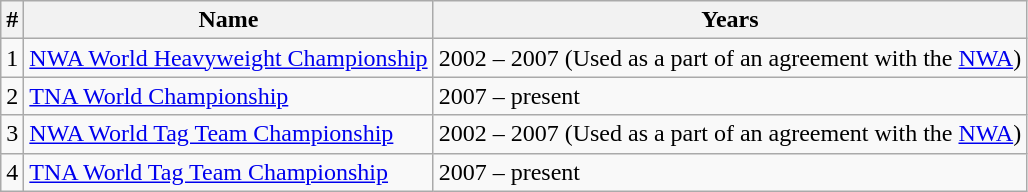<table class="wikitable">
<tr>
<th>#</th>
<th>Name</th>
<th>Years</th>
</tr>
<tr>
<td>1</td>
<td><a href='#'>NWA World Heavyweight Championship</a></td>
<td>2002 – 2007 (Used as a part of an agreement with the <a href='#'>NWA</a>)</td>
</tr>
<tr>
<td>2</td>
<td><a href='#'>TNA World Championship</a></td>
<td>2007 – present</td>
</tr>
<tr>
<td>3</td>
<td><a href='#'>NWA World Tag Team Championship</a></td>
<td>2002 – 2007 (Used as a part of an agreement with the <a href='#'>NWA</a>)</td>
</tr>
<tr>
<td>4</td>
<td><a href='#'>TNA World Tag Team Championship</a></td>
<td>2007 – present</td>
</tr>
</table>
